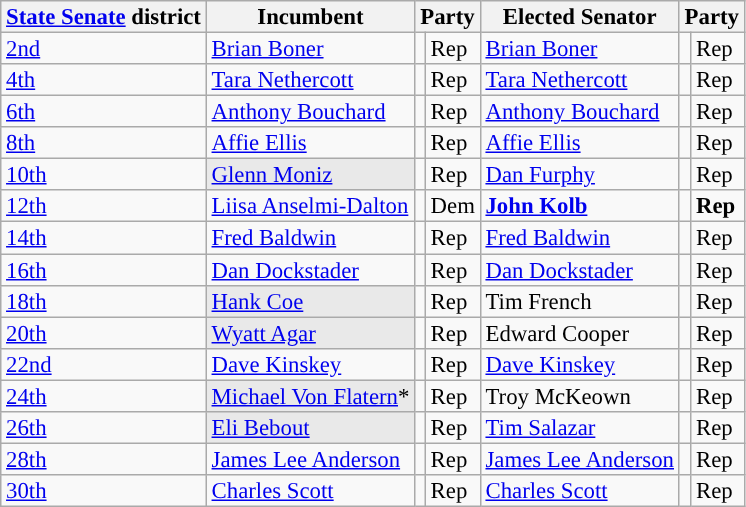<table class="sortable wikitable" style="font-size:95%;line-height:14px;">
<tr>
<th colspan="1" class="unsortable"><a href='#'>State Senate</a> district</th>
<th class="unsortable">Incumbent</th>
<th colspan="2">Party</th>
<th class="unsortable">Elected Senator</th>
<th colspan="2">Party</th>
</tr>
<tr>
<td><a href='#'>2nd</a></td>
<td><a href='#'>Brian Boner</a></td>
<td style="background:"></td>
<td>Rep</td>
<td><a href='#'>Brian Boner</a></td>
<td style="background:"></td>
<td>Rep</td>
</tr>
<tr>
<td><a href='#'>4th</a></td>
<td><a href='#'>Tara Nethercott</a></td>
<td style="background:"></td>
<td>Rep</td>
<td><a href='#'>Tara Nethercott</a></td>
<td style="background:"></td>
<td>Rep</td>
</tr>
<tr>
<td><a href='#'>6th</a></td>
<td><a href='#'>Anthony Bouchard</a></td>
<td style="background:"></td>
<td>Rep</td>
<td><a href='#'>Anthony Bouchard</a></td>
<td style="background:"></td>
<td>Rep</td>
</tr>
<tr>
<td><a href='#'>8th</a></td>
<td><a href='#'>Affie Ellis</a></td>
<td style="background:"></td>
<td>Rep</td>
<td><a href='#'>Affie Ellis</a></td>
<td style="background:"></td>
<td>Rep</td>
</tr>
<tr>
<td><a href='#'>10th</a></td>
<td style="background:#E9E9E9;"><a href='#'>Glenn Moniz</a></td>
<td style="background:"></td>
<td>Rep</td>
<td><a href='#'>Dan Furphy</a></td>
<td style="background:"></td>
<td>Rep</td>
</tr>
<tr>
<td><a href='#'>12th</a></td>
<td><a href='#'>Liisa Anselmi-Dalton</a></td>
<td style="background:"></td>
<td>Dem</td>
<td><strong><a href='#'>John Kolb</a></strong></td>
<td style="background:"></td>
<td><strong>Rep</strong></td>
</tr>
<tr>
<td><a href='#'>14th</a></td>
<td><a href='#'>Fred Baldwin</a></td>
<td style="background:"></td>
<td>Rep</td>
<td><a href='#'>Fred Baldwin</a></td>
<td style="background:"></td>
<td>Rep</td>
</tr>
<tr>
<td><a href='#'>16th</a></td>
<td><a href='#'>Dan Dockstader</a></td>
<td style="background:"></td>
<td>Rep</td>
<td><a href='#'>Dan Dockstader</a></td>
<td style="background:"></td>
<td>Rep</td>
</tr>
<tr>
<td><a href='#'>18th</a></td>
<td style="background:#E9E9E9;"><a href='#'>Hank Coe</a></td>
<td style="background:"></td>
<td>Rep</td>
<td>Tim French</td>
<td style="background:"></td>
<td>Rep</td>
</tr>
<tr>
<td><a href='#'>20th</a></td>
<td style="background:#E9E9E9;"><a href='#'>Wyatt Agar</a></td>
<td style="background:"></td>
<td>Rep</td>
<td>Edward Cooper</td>
<td style="background:"></td>
<td>Rep</td>
</tr>
<tr>
<td><a href='#'>22nd</a></td>
<td><a href='#'>Dave Kinskey</a></td>
<td style="background:"></td>
<td>Rep</td>
<td><a href='#'>Dave Kinskey</a></td>
<td style="background:"></td>
<td>Rep</td>
</tr>
<tr>
<td><a href='#'>24th</a></td>
<td style="background:#E9E9E9;"><a href='#'>Michael Von Flatern</a>*</td>
<td style="background:"></td>
<td>Rep</td>
<td>Troy McKeown</td>
<td style="background:"></td>
<td>Rep</td>
</tr>
<tr>
<td><a href='#'>26th</a></td>
<td style="background:#E9E9E9;"><a href='#'>Eli Bebout</a></td>
<td style="background:"></td>
<td>Rep</td>
<td><a href='#'>Tim Salazar</a></td>
<td style="background:"></td>
<td>Rep</td>
</tr>
<tr>
<td><a href='#'>28th</a></td>
<td><a href='#'>James Lee Anderson</a></td>
<td style="background:"></td>
<td>Rep</td>
<td><a href='#'>James Lee Anderson</a></td>
<td style="background:"></td>
<td>Rep</td>
</tr>
<tr>
<td><a href='#'>30th</a></td>
<td><a href='#'>Charles Scott</a></td>
<td style="background:"></td>
<td>Rep</td>
<td><a href='#'>Charles Scott</a></td>
<td style="background:"></td>
<td>Rep</td>
</tr>
</table>
